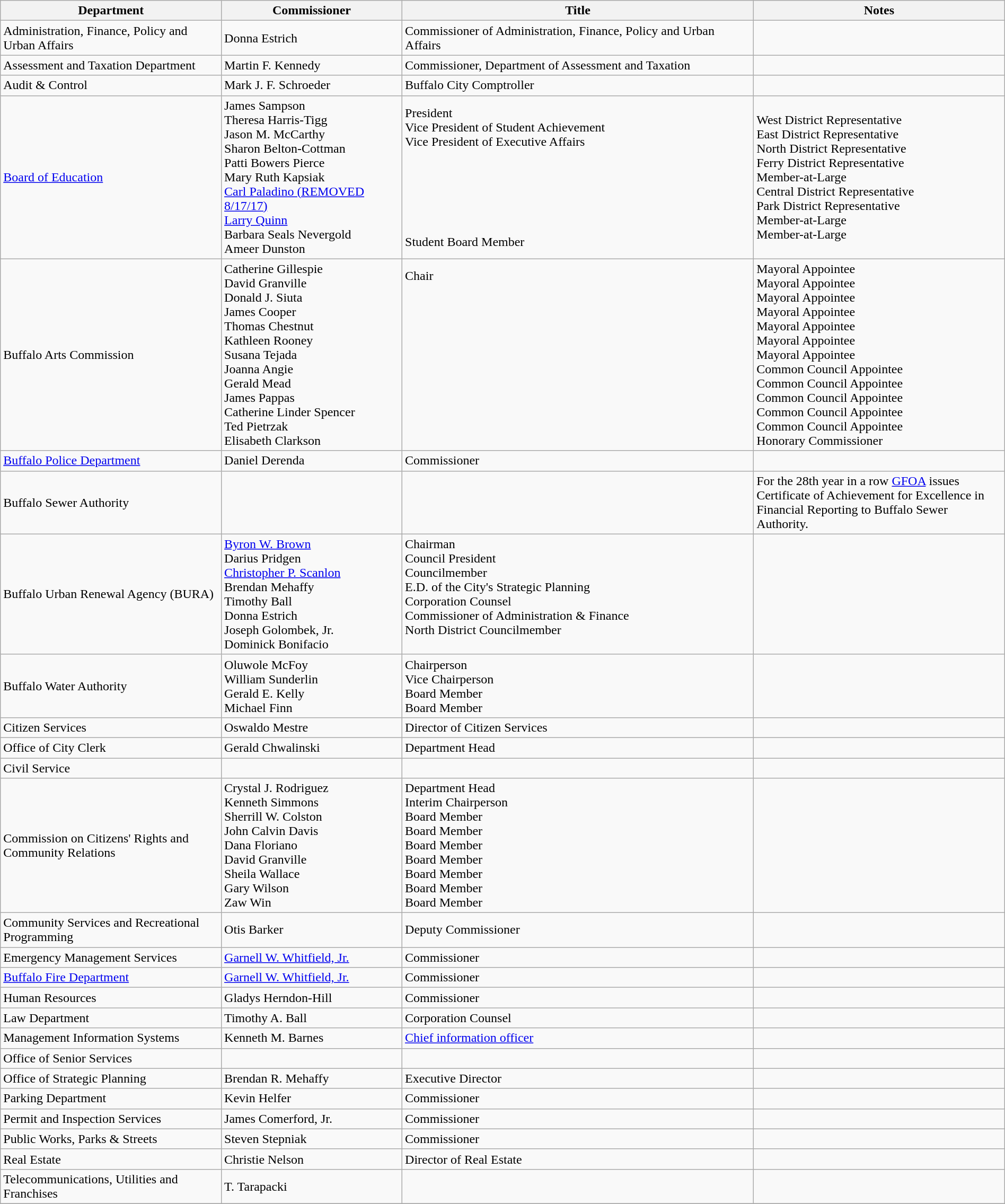<table class="wikitable sortable" style="width:100%;">
<tr>
<th style="width:22%;">Department</th>
<th style="width:18%;">Commissioner</th>
<th>Title</th>
<th style="width:25%;">Notes</th>
</tr>
<tr>
<td>Administration, Finance, Policy and Urban Affairs</td>
<td>Donna Estrich</td>
<td>Commissioner of Administration, Finance, Policy and Urban Affairs</td>
<td></td>
</tr>
<tr>
<td>Assessment and Taxation Department</td>
<td>Martin F. Kennedy</td>
<td>Commissioner, Department of Assessment and Taxation</td>
<td></td>
</tr>
<tr>
<td>Audit & Control</td>
<td>Mark J. F. Schroeder</td>
<td>Buffalo City Comptroller</td>
<td></td>
</tr>
<tr>
<td><a href='#'>Board of Education</a></td>
<td>James Sampson<br>Theresa Harris-Tigg<br>Jason M. McCarthy<br>Sharon Belton-Cottman<br>Patti Bowers Pierce<br>Mary Ruth Kapsiak<br><a href='#'>Carl Paladino (REMOVED 8/17/17)</a><br><a href='#'>Larry Quinn</a><br>Barbara Seals Nevergold<br>Ameer Dunston</td>
<td>President<br>Vice President of Student Achievement<br>Vice President of Executive Affairs<br> <br> <br> <br> <br> <br> <br>Student Board Member</td>
<td>West District Representative<br>East District Representative<br>North District Representative<br>Ferry District Representative<br>Member-at-Large<br>Central District Representative<br>Park District Representative<br>Member-at-Large<br>Member-at-Large<br></td>
</tr>
<tr>
<td>Buffalo Arts Commission</td>
<td>Catherine Gillespie<br>David Granville<br>Donald J. Siuta<br>James Cooper<br>Thomas Chestnut<br>Kathleen Rooney<br>Susana Tejada<br>Joanna Angie<br>Gerald Mead<br>James Pappas<br>Catherine Linder Spencer<br>Ted Pietrzak<br>Elisabeth Clarkson</td>
<td>Chair<br> <br> <br> <br> <br> <br> <br> <br> <br> <br> <br> <br></td>
<td>Mayoral Appointee<br>Mayoral Appointee<br>Mayoral Appointee<br>Mayoral Appointee<br>Mayoral Appointee<br>Mayoral Appointee<br>Mayoral Appointee<br>Common Council Appointee<br>Common Council Appointee<br>Common Council Appointee<br>Common Council Appointee<br>Common Council Appointee<br>Honorary Commissioner</td>
</tr>
<tr>
<td><a href='#'>Buffalo Police Department</a></td>
<td>Daniel Derenda</td>
<td>Commissioner</td>
<td></td>
</tr>
<tr>
<td>Buffalo Sewer Authority</td>
<td></td>
<td></td>
<td>For the 28th year in a row <a href='#'>GFOA</a> issues Certificate of Achievement for Excellence in Financial Reporting to Buffalo Sewer Authority.</td>
</tr>
<tr>
<td>Buffalo Urban Renewal Agency (BURA)</td>
<td><a href='#'>Byron W. Brown</a><br>Darius Pridgen<br><a href='#'>Christopher P. Scanlon</a><br>Brendan Mehaffy<br>Timothy Ball<br>Donna Estrich<br>Joseph Golombek, Jr.<br>Dominick Bonifacio<br></td>
<td>Chairman<br>Council President<br>Councilmember<br>E.D. of the City's Strategic Planning<br>Corporation Counsel<br>Commissioner of Administration & Finance<br>North District Councilmember<br><br></td>
<td></td>
</tr>
<tr>
<td>Buffalo Water Authority</td>
<td>Oluwole McFoy<br>William Sunderlin<br>Gerald E. Kelly<br>Michael Finn</td>
<td>Chairperson<br>Vice Chairperson<br>Board Member<br>Board Member</td>
<td></td>
</tr>
<tr>
<td>Citizen Services</td>
<td>Oswaldo Mestre</td>
<td>Director of Citizen Services</td>
<td></td>
</tr>
<tr>
<td>Office of City Clerk</td>
<td>Gerald Chwalinski</td>
<td>Department Head</td>
<td></td>
</tr>
<tr>
<td>Civil Service</td>
<td></td>
<td></td>
<td></td>
</tr>
<tr>
<td>Commission on Citizens' Rights and Community Relations</td>
<td>Crystal J. Rodriguez<br>Kenneth Simmons<br>Sherrill W. Colston<br>John Calvin Davis<br>Dana Floriano<br>David Granville<br>Sheila Wallace<br>Gary Wilson<br>Zaw Win</td>
<td>Department Head<br>Interim Chairperson<br>Board Member<br>Board Member<br>Board Member<br>Board Member<br>Board Member<br>Board Member<br>Board Member</td>
<td></td>
</tr>
<tr>
<td>Community Services and Recreational Programming</td>
<td>Otis Barker</td>
<td>Deputy Commissioner</td>
<td></td>
</tr>
<tr>
<td>Emergency Management Services</td>
<td><a href='#'>Garnell W. Whitfield, Jr.</a></td>
<td>Commissioner</td>
<td></td>
</tr>
<tr>
<td><a href='#'>Buffalo Fire Department</a></td>
<td><a href='#'>Garnell W. Whitfield, Jr.</a></td>
<td>Commissioner</td>
<td></td>
</tr>
<tr>
<td>Human Resources</td>
<td>Gladys Herndon-Hill</td>
<td>Commissioner</td>
<td></td>
</tr>
<tr>
<td>Law Department</td>
<td>Timothy A. Ball</td>
<td>Corporation Counsel</td>
<td></td>
</tr>
<tr>
<td>Management Information Systems</td>
<td>Kenneth M. Barnes</td>
<td><a href='#'>Chief information officer</a></td>
<td></td>
</tr>
<tr>
<td>Office of Senior Services</td>
<td></td>
<td></td>
<td></td>
</tr>
<tr>
<td>Office of Strategic Planning</td>
<td>Brendan R. Mehaffy</td>
<td>Executive Director</td>
<td></td>
</tr>
<tr>
<td>Parking Department</td>
<td>Kevin Helfer</td>
<td>Commissioner</td>
<td></td>
</tr>
<tr>
<td>Permit and Inspection Services</td>
<td>James Comerford, Jr.</td>
<td>Commissioner</td>
<td></td>
</tr>
<tr>
<td>Public Works, Parks & Streets</td>
<td>Steven Stepniak</td>
<td>Commissioner</td>
<td></td>
</tr>
<tr>
<td>Real Estate</td>
<td>Christie Nelson</td>
<td>Director of Real Estate</td>
<td></td>
</tr>
<tr>
<td>Telecommunications, Utilities and Franchises</td>
<td>T. Tarapacki</td>
<td></td>
<td></td>
</tr>
<tr>
</tr>
</table>
